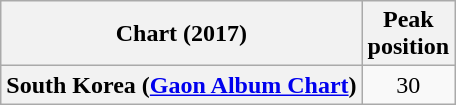<table class="wikitable plainrowheaders" style="text-align:center;">
<tr>
<th>Chart (2017)</th>
<th>Peak<br>position</th>
</tr>
<tr>
<th scope="row">South Korea (<a href='#'>Gaon Album Chart</a>)</th>
<td>30</td>
</tr>
</table>
